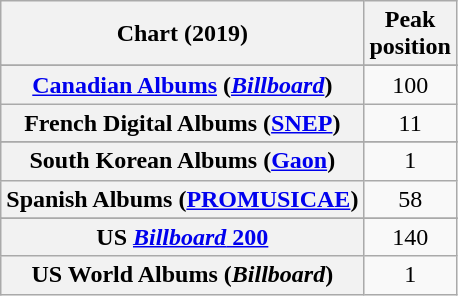<table class="wikitable sortable plainrowheaders" style="text-align:center">
<tr>
<th scope="col">Chart (2019)</th>
<th scope="col">Peak<br>position</th>
</tr>
<tr>
</tr>
<tr>
<th scope="row"><a href='#'>Canadian Albums</a> (<em><a href='#'>Billboard</a></em>)</th>
<td>100</td>
</tr>
<tr>
<th scope="row">French Digital Albums (<a href='#'>SNEP</a>)</th>
<td>11</td>
</tr>
<tr>
</tr>
<tr>
</tr>
<tr>
<th scope="row">South Korean Albums (<a href='#'>Gaon</a>)</th>
<td>1</td>
</tr>
<tr>
<th scope="row">Spanish Albums (<a href='#'>PROMUSICAE</a>)</th>
<td>58</td>
</tr>
<tr>
</tr>
<tr>
</tr>
<tr>
<th scope="row">US <a href='#'><em>Billboard</em> 200</a></th>
<td>140</td>
</tr>
<tr>
<th scope="row">US World Albums (<em>Billboard</em>)</th>
<td>1</td>
</tr>
</table>
